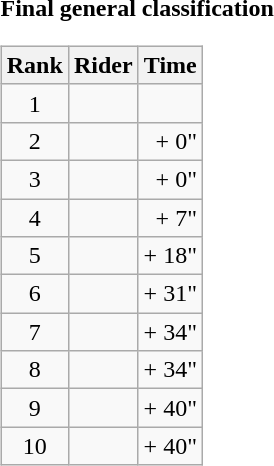<table>
<tr>
<td><strong>Final general classification</strong><br><table class="wikitable">
<tr>
<th scope="col">Rank</th>
<th scope="col">Rider</th>
<th scope="col">Time</th>
</tr>
<tr>
<td style="text-align:center;">1</td>
<td></td>
<td style="text-align:right;"></td>
</tr>
<tr>
<td style="text-align:center;">2</td>
<td></td>
<td style="text-align:right;">+ 0"</td>
</tr>
<tr>
<td style="text-align:center;">3</td>
<td></td>
<td style="text-align:right;">+ 0"</td>
</tr>
<tr>
<td style="text-align:center;">4</td>
<td></td>
<td style="text-align:right;">+ 7"</td>
</tr>
<tr>
<td style="text-align:center;">5</td>
<td></td>
<td style="text-align:right;">+ 18"</td>
</tr>
<tr>
<td style="text-align:center;">6</td>
<td></td>
<td style="text-align:right;">+ 31"</td>
</tr>
<tr>
<td style="text-align:center;">7</td>
<td></td>
<td style="text-align:right;">+ 34"</td>
</tr>
<tr>
<td style="text-align:center;">8</td>
<td></td>
<td style="text-align:right;">+ 34"</td>
</tr>
<tr>
<td style="text-align:center;">9</td>
<td></td>
<td style="text-align:right;">+ 40"</td>
</tr>
<tr>
<td style="text-align:center;">10</td>
<td></td>
<td style="text-align:right;">+ 40"</td>
</tr>
</table>
</td>
</tr>
</table>
